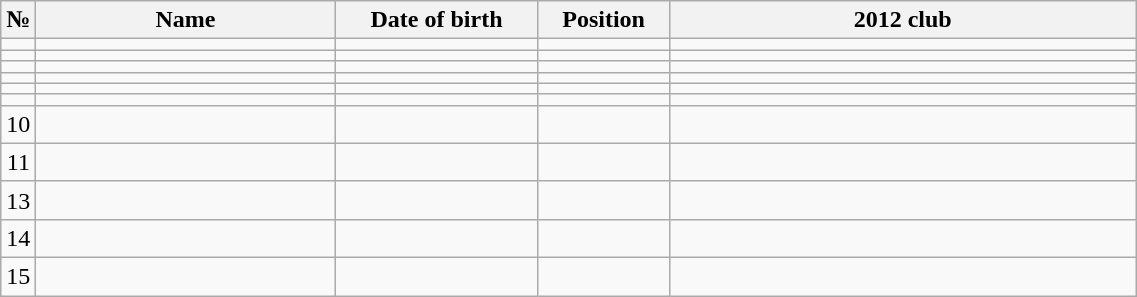<table class="wikitable sortable" style="font-size:100%; text-align:center;">
<tr>
<th>№</th>
<th style="width:12em">Name</th>
<th style="width:8em">Date of birth</th>
<th style="width:5em">Position</th>
<th style="width:19em">2012 club</th>
</tr>
<tr>
<td></td>
<td style="text-align:left;"></td>
<td style="text-align:right;"></td>
<td></td>
<td></td>
</tr>
<tr>
<td></td>
<td style="text-align:left;"></td>
<td style="text-align:right;"></td>
<td></td>
<td></td>
</tr>
<tr>
<td></td>
<td style="text-align:left;"></td>
<td style="text-align:right;"></td>
<td></td>
<td></td>
</tr>
<tr>
<td></td>
<td style="text-align:left;"></td>
<td style="text-align:right;"></td>
<td></td>
<td></td>
</tr>
<tr>
<td></td>
<td style="text-align:left;"></td>
<td style="text-align:right;"></td>
<td></td>
<td></td>
</tr>
<tr>
<td></td>
<td style="text-align:left;"></td>
<td style="text-align:right;"></td>
<td></td>
<td></td>
</tr>
<tr>
<td>10</td>
<td style="text-align:left;"></td>
<td style="text-align:right;"></td>
<td></td>
<td></td>
</tr>
<tr>
<td>11</td>
<td style="text-align:left;"></td>
<td style="text-align:right;"></td>
<td></td>
<td></td>
</tr>
<tr>
<td>13</td>
<td style="text-align:left;"></td>
<td style="text-align:right;"></td>
<td></td>
<td></td>
</tr>
<tr>
<td>14</td>
<td style="text-align:left;"></td>
<td style="text-align:right;"></td>
<td></td>
<td></td>
</tr>
<tr>
<td>15</td>
<td style="text-align:left;"></td>
<td style="text-align:right;"></td>
<td></td>
<td></td>
</tr>
</table>
